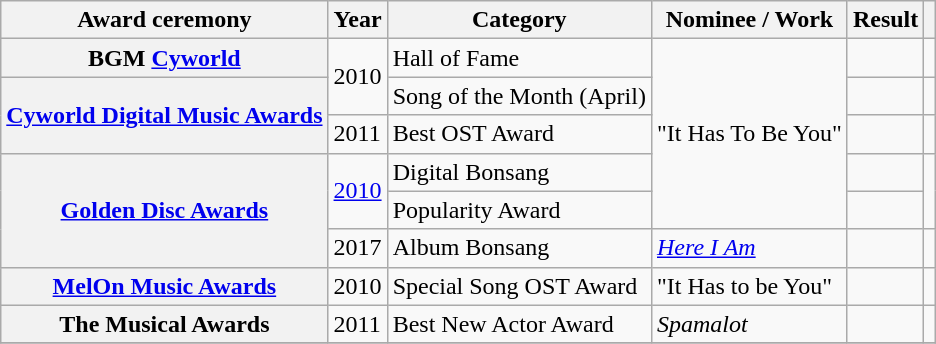<table class="wikitable plainrowheaders sortable">
<tr>
<th scope="col">Award ceremony</th>
<th scope="col">Year</th>
<th scope="col">Category</th>
<th scope="col">Nominee / Work</th>
<th scope="col">Result</th>
<th scope="col" class="unsortable"></th>
</tr>
<tr>
<th scope="row">BGM <a href='#'>Cyworld</a></th>
<td rowspan=2>2010</td>
<td>Hall of Fame</td>
<td rowspan=5>"It Has To Be You"</td>
<td></td>
<td></td>
</tr>
<tr>
<th scope="row"  rowspan="2"><a href='#'>Cyworld Digital Music Awards</a></th>
<td>Song of the Month (April)</td>
<td></td>
<td></td>
</tr>
<tr>
<td>2011</td>
<td>Best OST Award</td>
<td></td>
<td></td>
</tr>
<tr>
<th scope="row"  rowspan="3"><a href='#'>Golden Disc Awards</a></th>
<td rowspan=2><a href='#'>2010</a></td>
<td>Digital Bonsang</td>
<td></td>
<td rowspan="2"></td>
</tr>
<tr>
<td>Popularity Award</td>
<td></td>
</tr>
<tr>
<td>2017</td>
<td>Album Bonsang</td>
<td><em><a href='#'>Here I Am</a></em></td>
<td></td>
<td></td>
</tr>
<tr>
<th scope="row"><a href='#'>MelOn Music Awards</a></th>
<td>2010</td>
<td>Special Song OST Award</td>
<td>"It Has to be You"</td>
<td></td>
<td></td>
</tr>
<tr>
<th scope="row">The Musical Awards</th>
<td>2011</td>
<td>Best New Actor Award</td>
<td><em>Spamalot</em></td>
<td></td>
<td></td>
</tr>
<tr>
</tr>
</table>
